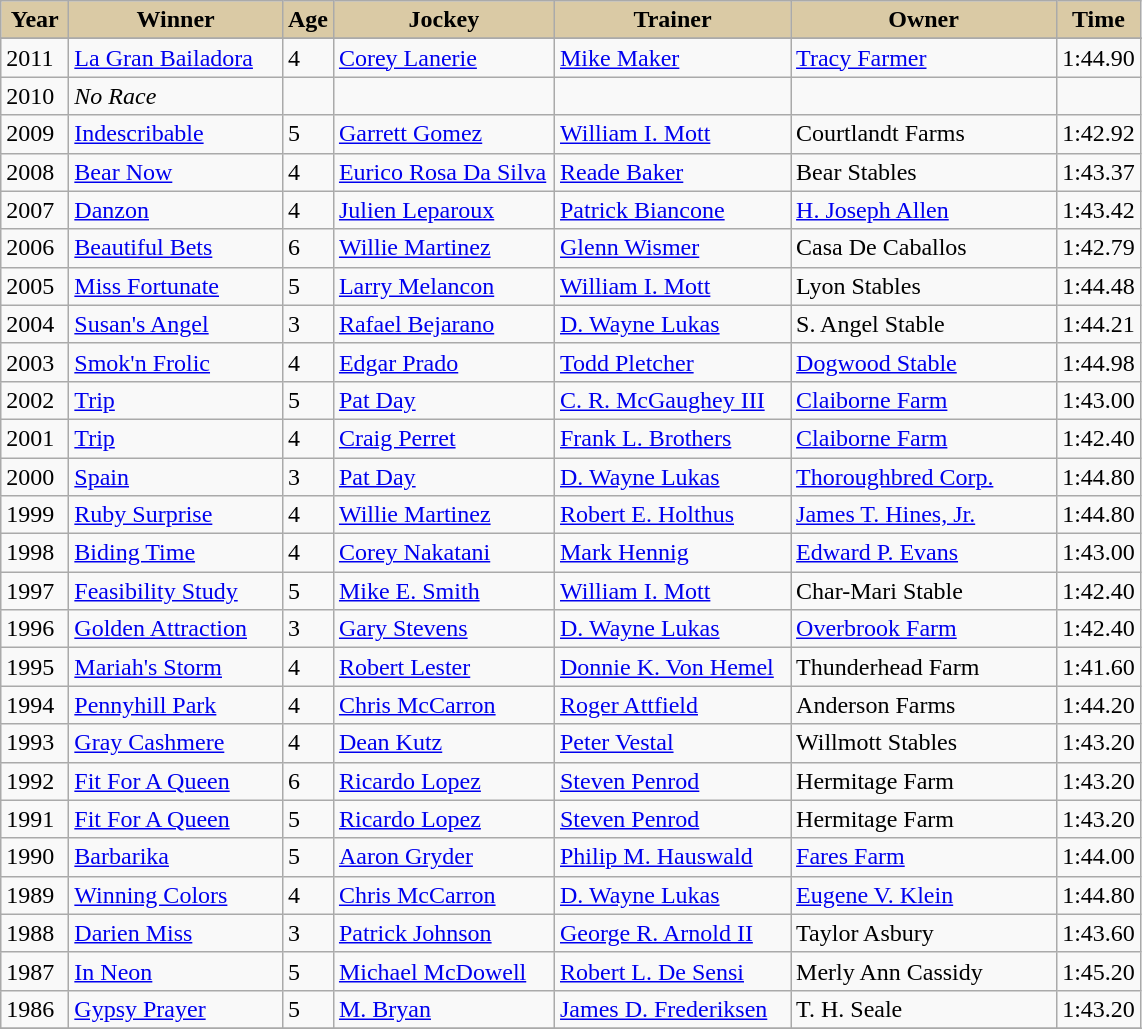<table class="wikitable sortable">
<tr>
<th style="background-color:#DACAA5; width:38px">Year<br></th>
<th style="background-color:#DACAA5; width:135px">Winner<br></th>
<th style="background-color:#DACAA5">Age<br></th>
<th style="background-color:#DACAA5; width:140px">Jockey<br></th>
<th style="background-color:#DACAA5; width:150px">Trainer<br></th>
<th style="background-color:#DACAA5; width:170px">Owner<br></th>
<th style="background-color:#DACAA5">Time</th>
</tr>
<tr bgcolor="#eeeeee">
</tr>
<tr>
<td>2011</td>
<td><a href='#'>La Gran Bailadora</a></td>
<td>4</td>
<td><a href='#'>Corey Lanerie</a></td>
<td><a href='#'>Mike Maker</a></td>
<td><a href='#'>Tracy Farmer</a></td>
<td>1:44.90</td>
</tr>
<tr>
<td>2010</td>
<td><em>No Race</em></td>
<td></td>
<td></td>
<td></td>
<td></td>
<td></td>
</tr>
<tr>
<td>2009</td>
<td><a href='#'>Indescribable</a></td>
<td>5</td>
<td><a href='#'>Garrett Gomez</a></td>
<td><a href='#'>William I. Mott</a></td>
<td>Courtlandt Farms</td>
<td>1:42.92</td>
</tr>
<tr>
<td>2008</td>
<td><a href='#'>Bear Now</a></td>
<td>4</td>
<td><a href='#'>Eurico Rosa Da Silva</a></td>
<td><a href='#'>Reade Baker</a></td>
<td>Bear Stables</td>
<td>1:43.37</td>
</tr>
<tr>
<td>2007</td>
<td><a href='#'>Danzon</a></td>
<td>4</td>
<td><a href='#'>Julien Leparoux</a></td>
<td><a href='#'>Patrick Biancone</a></td>
<td><a href='#'>H. Joseph Allen</a></td>
<td>1:43.42</td>
</tr>
<tr>
<td>2006</td>
<td><a href='#'>Beautiful Bets</a></td>
<td>6</td>
<td><a href='#'>Willie Martinez</a></td>
<td><a href='#'>Glenn Wismer</a></td>
<td>Casa De Caballos</td>
<td>1:42.79</td>
</tr>
<tr>
<td>2005</td>
<td><a href='#'>Miss Fortunate</a></td>
<td>5</td>
<td><a href='#'>Larry Melancon</a></td>
<td><a href='#'>William I. Mott</a></td>
<td>Lyon Stables</td>
<td>1:44.48</td>
</tr>
<tr>
<td>2004</td>
<td><a href='#'>Susan's Angel</a></td>
<td>3</td>
<td><a href='#'>Rafael Bejarano</a></td>
<td><a href='#'>D. Wayne Lukas</a></td>
<td>S. Angel Stable</td>
<td>1:44.21</td>
</tr>
<tr>
<td>2003</td>
<td><a href='#'>Smok'n Frolic</a></td>
<td>4</td>
<td><a href='#'>Edgar Prado</a></td>
<td><a href='#'>Todd Pletcher</a></td>
<td><a href='#'>Dogwood Stable</a></td>
<td>1:44.98</td>
</tr>
<tr>
<td>2002</td>
<td><a href='#'>Trip</a></td>
<td>5</td>
<td><a href='#'>Pat Day</a></td>
<td><a href='#'>C. R. McGaughey III</a></td>
<td><a href='#'>Claiborne Farm</a></td>
<td>1:43.00</td>
</tr>
<tr>
<td>2001</td>
<td><a href='#'>Trip</a></td>
<td>4</td>
<td><a href='#'>Craig Perret</a></td>
<td><a href='#'>Frank L. Brothers</a></td>
<td><a href='#'>Claiborne Farm</a></td>
<td>1:42.40</td>
</tr>
<tr>
<td>2000</td>
<td><a href='#'>Spain</a></td>
<td>3</td>
<td><a href='#'>Pat Day</a></td>
<td><a href='#'>D. Wayne Lukas</a></td>
<td><a href='#'>Thoroughbred Corp.</a></td>
<td>1:44.80</td>
</tr>
<tr>
<td>1999</td>
<td><a href='#'>Ruby Surprise</a></td>
<td>4</td>
<td><a href='#'>Willie Martinez</a></td>
<td><a href='#'>Robert E. Holthus</a></td>
<td><a href='#'>James T. Hines, Jr.</a></td>
<td>1:44.80</td>
</tr>
<tr>
<td>1998</td>
<td><a href='#'>Biding Time</a></td>
<td>4</td>
<td><a href='#'>Corey Nakatani</a></td>
<td><a href='#'>Mark Hennig</a></td>
<td><a href='#'>Edward P. Evans</a></td>
<td>1:43.00</td>
</tr>
<tr>
<td>1997</td>
<td><a href='#'>Feasibility Study</a></td>
<td>5</td>
<td><a href='#'>Mike E. Smith</a></td>
<td><a href='#'>William I. Mott</a></td>
<td>Char-Mari Stable</td>
<td>1:42.40</td>
</tr>
<tr>
<td>1996</td>
<td><a href='#'>Golden Attraction</a></td>
<td>3</td>
<td><a href='#'>Gary Stevens</a></td>
<td><a href='#'>D. Wayne Lukas</a></td>
<td><a href='#'>Overbrook Farm</a></td>
<td>1:42.40</td>
</tr>
<tr>
<td>1995</td>
<td><a href='#'>Mariah's Storm</a></td>
<td>4</td>
<td><a href='#'>Robert Lester</a></td>
<td><a href='#'>Donnie K. Von Hemel</a></td>
<td>Thunderhead Farm</td>
<td>1:41.60</td>
</tr>
<tr>
<td>1994</td>
<td><a href='#'>Pennyhill Park</a></td>
<td>4</td>
<td><a href='#'>Chris McCarron</a></td>
<td><a href='#'>Roger Attfield</a></td>
<td>Anderson Farms</td>
<td>1:44.20</td>
</tr>
<tr>
<td>1993</td>
<td><a href='#'>Gray Cashmere</a></td>
<td>4</td>
<td><a href='#'>Dean Kutz</a></td>
<td><a href='#'>Peter Vestal</a></td>
<td>Willmott Stables</td>
<td>1:43.20</td>
</tr>
<tr>
<td>1992</td>
<td><a href='#'>Fit For A Queen</a></td>
<td>6</td>
<td><a href='#'>Ricardo Lopez</a></td>
<td><a href='#'>Steven Penrod</a></td>
<td>Hermitage Farm</td>
<td>1:43.20</td>
</tr>
<tr>
<td>1991</td>
<td><a href='#'>Fit For A Queen</a></td>
<td>5</td>
<td><a href='#'>Ricardo Lopez</a></td>
<td><a href='#'>Steven Penrod</a></td>
<td>Hermitage Farm</td>
<td>1:43.20</td>
</tr>
<tr>
<td>1990</td>
<td><a href='#'>Barbarika</a></td>
<td>5</td>
<td><a href='#'>Aaron Gryder</a></td>
<td><a href='#'>Philip M. Hauswald</a></td>
<td><a href='#'>Fares Farm</a></td>
<td>1:44.00</td>
</tr>
<tr>
<td>1989</td>
<td><a href='#'>Winning Colors</a></td>
<td>4</td>
<td><a href='#'>Chris McCarron</a></td>
<td><a href='#'>D. Wayne Lukas</a></td>
<td><a href='#'>Eugene V. Klein</a></td>
<td>1:44.80</td>
</tr>
<tr>
<td>1988</td>
<td><a href='#'>Darien Miss</a></td>
<td>3</td>
<td><a href='#'>Patrick Johnson</a></td>
<td><a href='#'>George R. Arnold II</a></td>
<td>Taylor Asbury</td>
<td>1:43.60</td>
</tr>
<tr>
<td>1987</td>
<td><a href='#'>In Neon</a></td>
<td>5</td>
<td><a href='#'>Michael McDowell</a></td>
<td><a href='#'>Robert L. De Sensi</a></td>
<td>Merly Ann Cassidy</td>
<td>1:45.20</td>
</tr>
<tr>
<td>1986</td>
<td><a href='#'>Gypsy Prayer</a></td>
<td>5</td>
<td><a href='#'>M. Bryan</a></td>
<td><a href='#'>James D. Frederiksen</a></td>
<td>T. H. Seale</td>
<td>1:43.20</td>
</tr>
<tr>
</tr>
</table>
